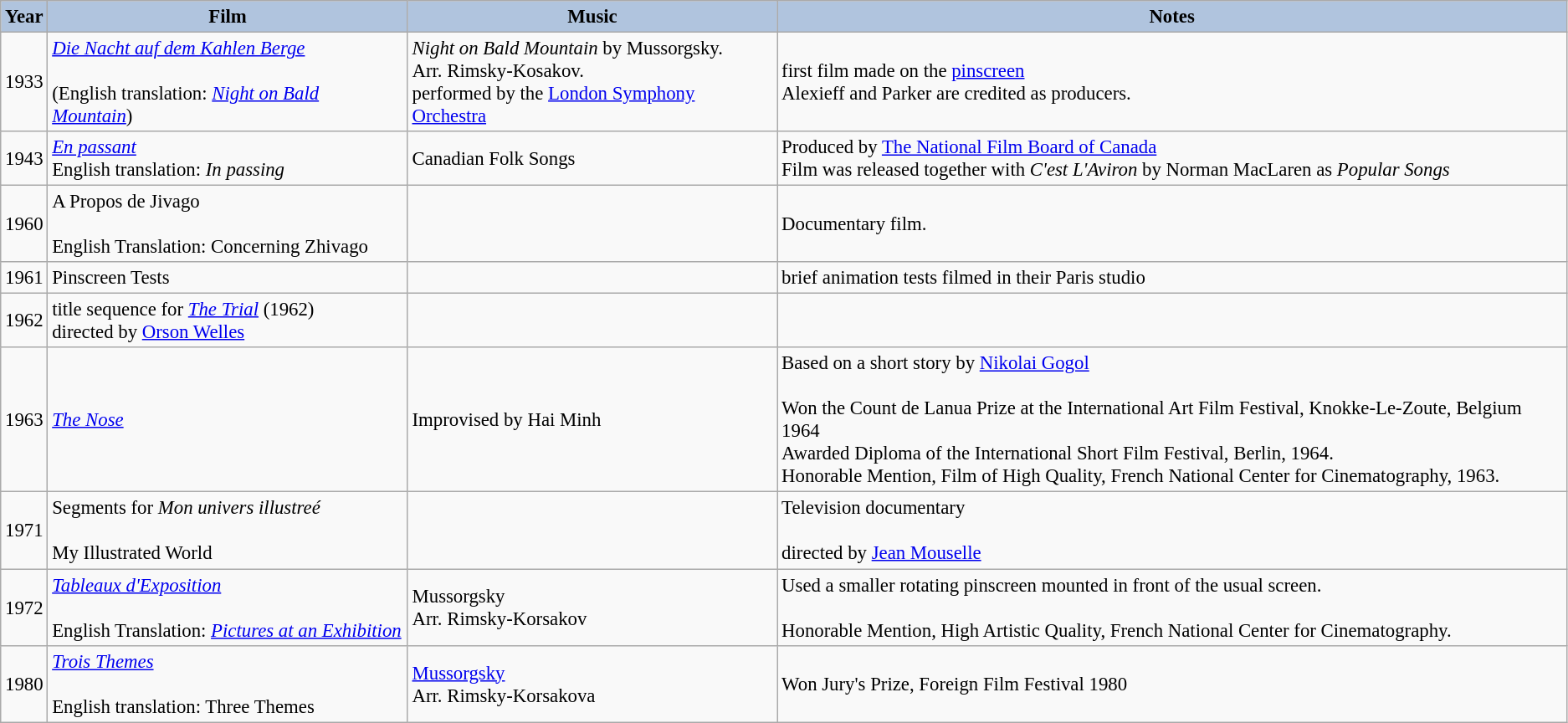<table class="wikitable" style="font-size:95%;">
<tr>
<th style="background:#B0C4DE;">Year</th>
<th style="background:#B0C4DE;">Film</th>
<th style="background:#B0C4DE;">Music</th>
<th style="background:#B0C4DE;">Notes</th>
</tr>
<tr>
<td>1933</td>
<td><em><a href='#'>Die Nacht auf dem Kahlen Berge</a></em><br><br>(English translation: <em><a href='#'>Night on Bald Mountain</a></em>)</td>
<td><em>Night on Bald Mountain</em> by Mussorgsky. <br> Arr. Rimsky-Kosakov. <br> performed by the <a href='#'>London Symphony Orchestra</a></td>
<td>first film made on the <a href='#'>pinscreen</a><br>Alexieff and Parker are credited as producers.</td>
</tr>
<tr>
<td>1943</td>
<td><em><a href='#'>En passant</a></em> <br>English translation: <em>In passing</em></td>
<td>Canadian Folk Songs</td>
<td>Produced by <a href='#'>The National Film Board of Canada</a><br>Film was released together with <em>C'est L'Aviron</em> by Norman MacLaren as <em>Popular Songs</em></td>
</tr>
<tr>
<td>1960</td>
<td>A Propos de Jivago<br><br>English Translation: Concerning Zhivago</td>
<td></td>
<td>Documentary film.</td>
</tr>
<tr>
<td>1961</td>
<td>Pinscreen Tests</td>
<td></td>
<td>brief animation tests filmed in their Paris studio</td>
</tr>
<tr>
<td>1962</td>
<td>title sequence for <em><a href='#'>The Trial</a></em> (1962) <br>directed by <a href='#'>Orson Welles</a></td>
<td></td>
<td></td>
</tr>
<tr>
<td>1963</td>
<td><em><a href='#'>The Nose</a></em></td>
<td>Improvised by Hai Minh</td>
<td>Based on a short story by <a href='#'>Nikolai Gogol</a><br><br>Won the Count de Lanua Prize at the International Art Film Festival, Knokke-Le-Zoute, Belgium 1964
<br>Awarded Diploma of the International Short Film Festival, Berlin, 1964.
<br>Honorable Mention, Film of High Quality, French National Center for Cinematography, 1963.</td>
</tr>
<tr>
<td>1971</td>
<td>Segments for <em>Mon univers illustreé</em><br><br>My Illustrated World</td>
<td></td>
<td>Television documentary<br><br>directed by <a href='#'>Jean Mouselle</a></td>
</tr>
<tr>
<td>1972</td>
<td><em><a href='#'>Tableaux d'Exposition</a></em><br><br>English Translation: <em><a href='#'>Pictures at an Exhibition</a></em></td>
<td>Mussorgsky<br>Arr. Rimsky-Korsakov</td>
<td>Used a smaller rotating pinscreen mounted in front of the usual screen.<br><br>Honorable Mention, High Artistic Quality, French National Center for Cinematography.</td>
</tr>
<tr>
<td>1980</td>
<td><em><a href='#'>Trois Themes</a></em><br><br>English translation: Three Themes</td>
<td><a href='#'>Mussorgsky</a><br>Arr. Rimsky-Korsakova</td>
<td>Won Jury's Prize, Foreign Film Festival 1980</td>
</tr>
</table>
